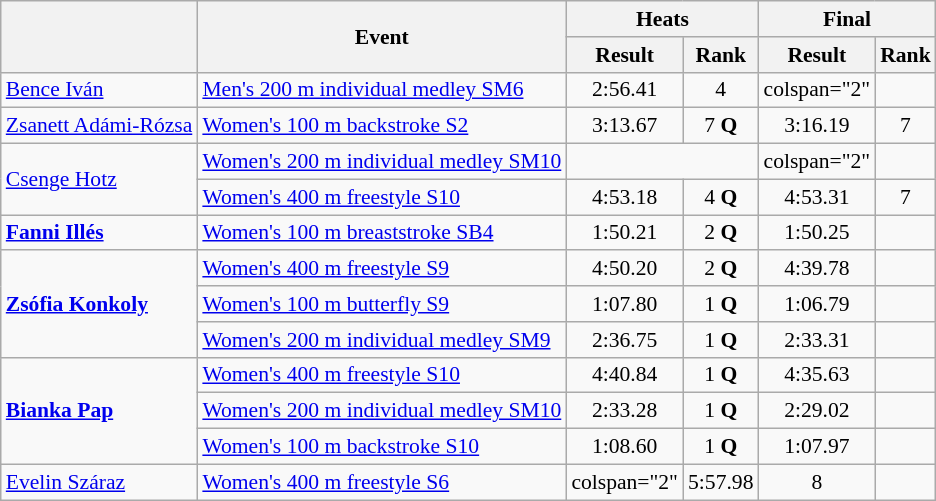<table class="wikitable" style="font-size:90%">
<tr>
<th rowspan="2"></th>
<th rowspan="2">Event</th>
<th colspan="2">Heats</th>
<th colspan="2">Final</th>
</tr>
<tr>
<th>Result</th>
<th>Rank</th>
<th>Result</th>
<th>Rank</th>
</tr>
<tr align="center">
<td align="left"><a href='#'>Bence Iván</a></td>
<td align="left"><a href='#'>Men's 200 m individual medley SM6</a></td>
<td>2:56.41</td>
<td>4</td>
<td>colspan="2" </td>
</tr>
<tr align="center">
<td align="left"><a href='#'>Zsanett Adámi-Rózsa</a></td>
<td align="left"><a href='#'>Women's 100 m backstroke S2</a></td>
<td>3:13.67</td>
<td>7 <strong>Q</strong></td>
<td>3:16.19</td>
<td>7</td>
</tr>
<tr align="center">
<td rowspan="2" align="left"><a href='#'>Csenge Hotz</a></td>
<td align="left"><a href='#'>Women's 200 m individual medley SM10</a></td>
<td colspan="2"></td>
<td>colspan="2" </td>
</tr>
<tr align="center">
<td align="left"><a href='#'>Women's 400 m freestyle S10</a></td>
<td>4:53.18</td>
<td>4 <strong>Q</strong></td>
<td>4:53.31</td>
<td>7</td>
</tr>
<tr align="center">
<td align="left"><strong><a href='#'>Fanni Illés</a></strong></td>
<td align="left"><a href='#'>Women's 100 m breaststroke SB4</a></td>
<td>1:50.21</td>
<td>2 <strong>Q</strong></td>
<td>1:50.25</td>
<td></td>
</tr>
<tr align="center">
<td rowspan="3" align="left"><strong><a href='#'>Zsófia Konkoly</a></strong></td>
<td align="left"><a href='#'>Women's 400 m freestyle S9</a></td>
<td>4:50.20</td>
<td>2 <strong>Q</strong></td>
<td>4:39.78</td>
<td></td>
</tr>
<tr align="center">
<td align="left"><a href='#'>Women's 100 m butterfly S9</a></td>
<td>1:07.80</td>
<td>1 <strong>Q</strong></td>
<td>1:06.79</td>
<td></td>
</tr>
<tr align="center">
<td align="left"><a href='#'>Women's 200 m individual medley SM9</a></td>
<td>2:36.75</td>
<td>1 <strong>Q</strong></td>
<td>2:33.31</td>
<td></td>
</tr>
<tr align="center">
<td rowspan="3" align="left"><strong><a href='#'>Bianka Pap</a></strong></td>
<td align="left"><a href='#'>Women's 400 m freestyle S10</a></td>
<td>4:40.84</td>
<td>1 <strong>Q</strong></td>
<td>4:35.63</td>
<td></td>
</tr>
<tr align="center">
<td align="left"><a href='#'>Women's 200 m individual medley SM10</a></td>
<td>2:33.28</td>
<td>1 <strong>Q</strong></td>
<td>2:29.02</td>
<td></td>
</tr>
<tr align="center">
<td align="left"><a href='#'>Women's 100 m backstroke S10</a></td>
<td>1:08.60</td>
<td>1 <strong>Q</strong></td>
<td>1:07.97</td>
<td></td>
</tr>
<tr align="center">
<td align="left"><a href='#'>Evelin Száraz</a></td>
<td align="left"><a href='#'>Women's 400 m freestyle S6</a></td>
<td>colspan="2" </td>
<td>5:57.98</td>
<td>8</td>
</tr>
</table>
